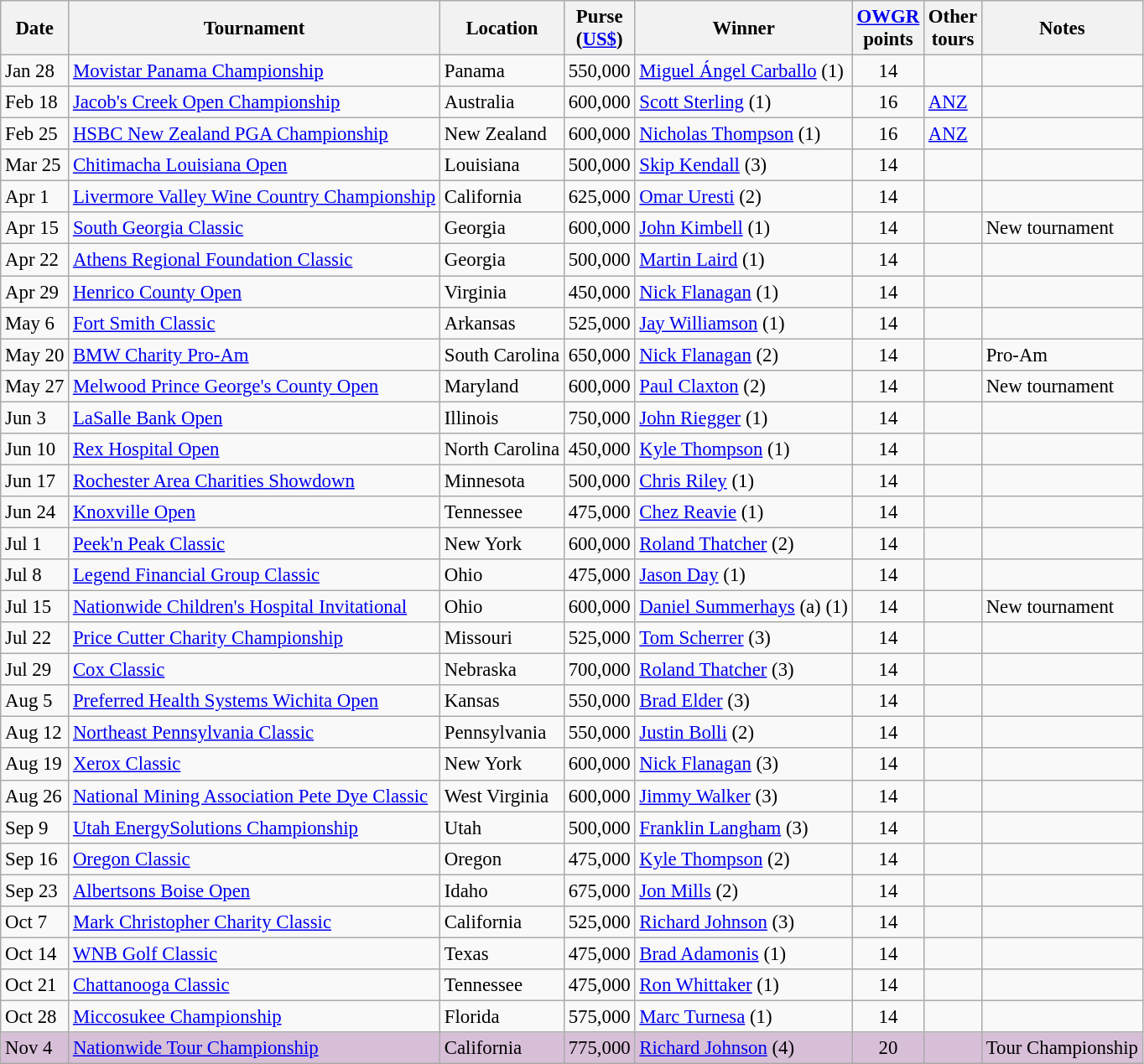<table class="wikitable" style="font-size:95%">
<tr>
<th>Date</th>
<th>Tournament</th>
<th>Location</th>
<th>Purse<br>(<a href='#'>US$</a>)</th>
<th>Winner</th>
<th><a href='#'>OWGR</a><br>points</th>
<th>Other<br>tours</th>
<th>Notes</th>
</tr>
<tr>
<td>Jan 28</td>
<td><a href='#'>Movistar Panama Championship</a></td>
<td>Panama</td>
<td align=right>550,000</td>
<td> <a href='#'>Miguel Ángel Carballo</a> (1)</td>
<td align=center>14</td>
<td></td>
<td></td>
</tr>
<tr>
<td>Feb 18</td>
<td><a href='#'>Jacob's Creek Open Championship</a></td>
<td>Australia</td>
<td align=right>600,000</td>
<td> <a href='#'>Scott Sterling</a> (1)</td>
<td align=center>16</td>
<td><a href='#'>ANZ</a></td>
<td></td>
</tr>
<tr>
<td>Feb 25</td>
<td><a href='#'>HSBC New Zealand PGA Championship</a></td>
<td>New Zealand</td>
<td align=right>600,000</td>
<td> <a href='#'>Nicholas Thompson</a> (1)</td>
<td align=center>16</td>
<td><a href='#'>ANZ</a></td>
<td></td>
</tr>
<tr>
<td>Mar 25</td>
<td><a href='#'>Chitimacha Louisiana Open</a></td>
<td>Louisiana</td>
<td align=right>500,000</td>
<td> <a href='#'>Skip Kendall</a> (3)</td>
<td align=center>14</td>
<td></td>
<td></td>
</tr>
<tr>
<td>Apr 1</td>
<td><a href='#'>Livermore Valley Wine Country Championship</a></td>
<td>California</td>
<td align=right>625,000</td>
<td> <a href='#'>Omar Uresti</a> (2)</td>
<td align=center>14</td>
<td></td>
<td></td>
</tr>
<tr>
<td>Apr 15</td>
<td><a href='#'>South Georgia Classic</a></td>
<td>Georgia</td>
<td align=right>600,000</td>
<td> <a href='#'>John Kimbell</a> (1)</td>
<td align=center>14</td>
<td></td>
<td>New tournament</td>
</tr>
<tr>
<td>Apr 22</td>
<td><a href='#'>Athens Regional Foundation Classic</a></td>
<td>Georgia</td>
<td align=right>500,000</td>
<td> <a href='#'>Martin Laird</a> (1)</td>
<td align=center>14</td>
<td></td>
<td></td>
</tr>
<tr>
<td>Apr 29</td>
<td><a href='#'>Henrico County Open</a></td>
<td>Virginia</td>
<td align=right>450,000</td>
<td> <a href='#'>Nick Flanagan</a> (1)</td>
<td align=center>14</td>
<td></td>
<td></td>
</tr>
<tr>
<td>May 6</td>
<td><a href='#'>Fort Smith Classic</a></td>
<td>Arkansas</td>
<td align=right>525,000</td>
<td> <a href='#'>Jay Williamson</a> (1)</td>
<td align=center>14</td>
<td></td>
<td></td>
</tr>
<tr>
<td>May 20</td>
<td><a href='#'>BMW Charity Pro-Am</a></td>
<td>South Carolina</td>
<td align=right>650,000</td>
<td> <a href='#'>Nick Flanagan</a> (2)</td>
<td align=center>14</td>
<td></td>
<td>Pro-Am</td>
</tr>
<tr>
<td>May 27</td>
<td><a href='#'>Melwood Prince George's County Open</a></td>
<td>Maryland</td>
<td align=right>600,000</td>
<td> <a href='#'>Paul Claxton</a> (2)</td>
<td align=center>14</td>
<td></td>
<td>New tournament</td>
</tr>
<tr>
<td>Jun 3</td>
<td><a href='#'>LaSalle Bank Open</a></td>
<td>Illinois</td>
<td align=right>750,000</td>
<td> <a href='#'>John Riegger</a> (1)</td>
<td align=center>14</td>
<td></td>
<td></td>
</tr>
<tr>
<td>Jun 10</td>
<td><a href='#'>Rex Hospital Open</a></td>
<td>North Carolina</td>
<td align=right>450,000</td>
<td> <a href='#'>Kyle Thompson</a> (1)</td>
<td align=center>14</td>
<td></td>
<td></td>
</tr>
<tr>
<td>Jun 17</td>
<td><a href='#'>Rochester Area Charities Showdown</a></td>
<td>Minnesota</td>
<td align=right>500,000</td>
<td> <a href='#'>Chris Riley</a> (1)</td>
<td align=center>14</td>
<td></td>
<td></td>
</tr>
<tr>
<td>Jun 24</td>
<td><a href='#'>Knoxville Open</a></td>
<td>Tennessee</td>
<td align=right>475,000</td>
<td> <a href='#'>Chez Reavie</a> (1)</td>
<td align=center>14</td>
<td></td>
<td></td>
</tr>
<tr>
<td>Jul 1</td>
<td><a href='#'>Peek'n Peak Classic</a></td>
<td>New York</td>
<td align=right>600,000</td>
<td> <a href='#'>Roland Thatcher</a> (2)</td>
<td align=center>14</td>
<td></td>
<td></td>
</tr>
<tr>
<td>Jul 8</td>
<td><a href='#'>Legend Financial Group Classic</a></td>
<td>Ohio</td>
<td align=right>475,000</td>
<td> <a href='#'>Jason Day</a> (1)</td>
<td align=center>14</td>
<td></td>
<td></td>
</tr>
<tr>
<td>Jul 15</td>
<td><a href='#'>Nationwide Children's Hospital Invitational</a></td>
<td>Ohio</td>
<td align=right>600,000</td>
<td> <a href='#'>Daniel Summerhays</a> (a) (1)</td>
<td align=center>14</td>
<td></td>
<td>New tournament</td>
</tr>
<tr>
<td>Jul 22</td>
<td><a href='#'>Price Cutter Charity Championship</a></td>
<td>Missouri</td>
<td align=right>525,000</td>
<td> <a href='#'>Tom Scherrer</a> (3)</td>
<td align=center>14</td>
<td></td>
<td></td>
</tr>
<tr>
<td>Jul 29</td>
<td><a href='#'>Cox Classic</a></td>
<td>Nebraska</td>
<td align=right>700,000</td>
<td> <a href='#'>Roland Thatcher</a> (3)</td>
<td align=center>14</td>
<td></td>
<td></td>
</tr>
<tr>
<td>Aug 5</td>
<td><a href='#'>Preferred Health Systems Wichita Open</a></td>
<td>Kansas</td>
<td align=right>550,000</td>
<td> <a href='#'>Brad Elder</a> (3)</td>
<td align=center>14</td>
<td></td>
<td></td>
</tr>
<tr>
<td>Aug 12</td>
<td><a href='#'>Northeast Pennsylvania Classic</a></td>
<td>Pennsylvania</td>
<td align=right>550,000</td>
<td> <a href='#'>Justin Bolli</a> (2)</td>
<td align=center>14</td>
<td></td>
<td></td>
</tr>
<tr>
<td>Aug 19</td>
<td><a href='#'>Xerox Classic</a></td>
<td>New York</td>
<td align=right>600,000</td>
<td> <a href='#'>Nick Flanagan</a> (3)</td>
<td align=center>14</td>
<td></td>
<td></td>
</tr>
<tr>
<td>Aug 26</td>
<td><a href='#'>National Mining Association Pete Dye Classic</a></td>
<td>West Virginia</td>
<td align=right>600,000</td>
<td> <a href='#'>Jimmy Walker</a> (3)</td>
<td align=center>14</td>
<td></td>
<td></td>
</tr>
<tr>
<td>Sep 9</td>
<td><a href='#'>Utah EnergySolutions Championship</a></td>
<td>Utah</td>
<td align=right>500,000</td>
<td> <a href='#'>Franklin Langham</a> (3)</td>
<td align=center>14</td>
<td></td>
<td></td>
</tr>
<tr>
<td>Sep 16</td>
<td><a href='#'>Oregon Classic</a></td>
<td>Oregon</td>
<td align=right>475,000</td>
<td> <a href='#'>Kyle Thompson</a> (2)</td>
<td align=center>14</td>
<td></td>
<td></td>
</tr>
<tr>
<td>Sep 23</td>
<td><a href='#'>Albertsons Boise Open</a></td>
<td>Idaho</td>
<td align=right>675,000</td>
<td> <a href='#'>Jon Mills</a> (2)</td>
<td align=center>14</td>
<td></td>
<td></td>
</tr>
<tr>
<td>Oct 7</td>
<td><a href='#'>Mark Christopher Charity Classic</a></td>
<td>California</td>
<td align=right>525,000</td>
<td> <a href='#'>Richard Johnson</a> (3)</td>
<td align=center>14</td>
<td></td>
<td></td>
</tr>
<tr>
<td>Oct 14</td>
<td><a href='#'>WNB Golf Classic</a></td>
<td>Texas</td>
<td align=right>475,000</td>
<td> <a href='#'>Brad Adamonis</a> (1)</td>
<td align=center>14</td>
<td></td>
<td></td>
</tr>
<tr>
<td>Oct 21</td>
<td><a href='#'>Chattanooga Classic</a></td>
<td>Tennessee</td>
<td align=right>475,000</td>
<td> <a href='#'>Ron Whittaker</a> (1)</td>
<td align=center>14</td>
<td></td>
<td></td>
</tr>
<tr>
<td>Oct 28</td>
<td><a href='#'>Miccosukee Championship</a></td>
<td>Florida</td>
<td align=right>575,000</td>
<td> <a href='#'>Marc Turnesa</a> (1)</td>
<td align=center>14</td>
<td></td>
<td></td>
</tr>
<tr style="background:thistle;">
<td>Nov 4</td>
<td><a href='#'>Nationwide Tour Championship</a></td>
<td>California</td>
<td align=right>775,000</td>
<td> <a href='#'>Richard Johnson</a> (4)</td>
<td align=center>20</td>
<td></td>
<td>Tour Championship</td>
</tr>
</table>
